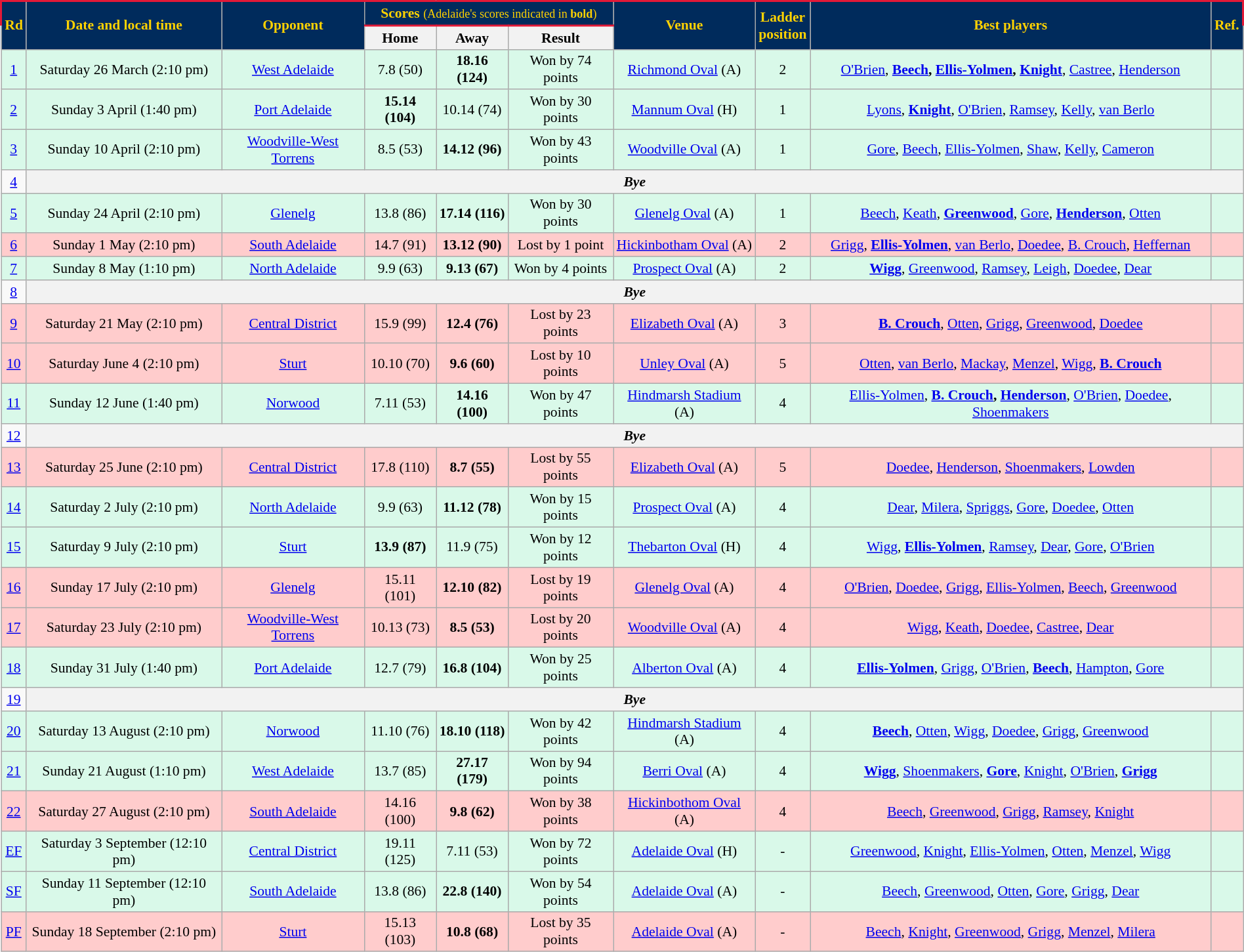<table class="wikitable sortable" style="font-size:90%; text-align:center; width: 100%; margin-left: auto; margin-right: auto;">
<tr style="background:#002B5C; color: #FFD200; border: solid #E21937 2px;">
<td rowspan=2><strong>Rd</strong></td>
<td rowspan=2><strong>Date and local time</strong></td>
<td rowspan=2><strong>Opponent</strong></td>
<td colspan=3><strong>Scores</strong> <small>(Adelaide's scores indicated in <strong>bold</strong>)</small></td>
<td rowspan=2><strong>Venue</strong></td>
<td rowspan=2><strong>Ladder<br>position</strong></td>
<td rowspan=2><strong>Best players</strong></td>
<td rowspan=2><strong>Ref.</strong></td>
</tr>
<tr>
<th><span>Home</span></th>
<th><span>Away</span></th>
<th><span>Result</span></th>
</tr>
<tr style="background:#d9f9e9">
<td><a href='#'>1</a></td>
<td>Saturday 26 March (2:10 pm)</td>
<td><a href='#'>West Adelaide</a></td>
<td>7.8 (50)</td>
<td><strong>18.16 (124)</strong></td>
<td>Won by 74 points</td>
<td><a href='#'>Richmond Oval</a> (A)</td>
<td>2</td>
<td><a href='#'>O'Brien</a>, <strong><a href='#'>Beech</a>, <a href='#'>Ellis-Yolmen</a>, <a href='#'>Knight</a></strong>, <a href='#'>Castree</a>, <a href='#'>Henderson</a></td>
<td></td>
</tr>
<tr style="background:#d9f9e9">
<td><a href='#'>2</a></td>
<td>Sunday 3 April (1:40 pm)</td>
<td><a href='#'>Port Adelaide</a></td>
<td><strong>15.14 (104)</strong></td>
<td>10.14 (74)</td>
<td>Won by 30 points</td>
<td><a href='#'>Mannum Oval</a> (H)</td>
<td>1</td>
<td><a href='#'>Lyons</a>, <strong><a href='#'>Knight</a></strong>, <a href='#'>O'Brien</a>, <a href='#'>Ramsey</a>, <a href='#'>Kelly</a>, <a href='#'>van Berlo</a></td>
<td></td>
</tr>
<tr style="background:#d9f9e9">
<td><a href='#'>3</a></td>
<td>Sunday 10 April (2:10 pm)</td>
<td><a href='#'>Woodville-West Torrens</a></td>
<td>8.5 (53)</td>
<td><strong>14.12 (96)</strong></td>
<td>Won by 43 points</td>
<td><a href='#'>Woodville Oval</a> (A)</td>
<td>1</td>
<td><a href='#'>Gore</a>, <a href='#'>Beech</a>, <a href='#'>Ellis-Yolmen</a>, <a href='#'>Shaw</a>, <a href='#'>Kelly</a>, <a href='#'>Cameron</a></td>
<td></td>
</tr>
<tr style="background:#white">
<td><a href='#'>4</a></td>
<th colspan=9><span><em>Bye</em></span></th>
</tr>
<tr - style="background:#d9f9e9">
<td><a href='#'>5</a></td>
<td>Sunday 24 April (2:10 pm)</td>
<td><a href='#'>Glenelg</a></td>
<td>13.8 (86)</td>
<td><strong>17.14 (116)</strong></td>
<td>Won by 30 points</td>
<td><a href='#'>Glenelg Oval</a> (A)</td>
<td>1</td>
<td><a href='#'>Beech</a>, <a href='#'>Keath</a>, <strong><a href='#'>Greenwood</a></strong>, <a href='#'>Gore</a>, <strong><a href='#'>Henderson</a></strong>, <a href='#'>Otten</a></td>
<td></td>
</tr>
<tr style="background:#fcc">
<td><a href='#'>6</a></td>
<td>Sunday 1 May (2:10 pm)</td>
<td><a href='#'>South Adelaide</a></td>
<td>14.7 (91)</td>
<td><strong>13.12 (90)</strong></td>
<td>Lost by 1 point</td>
<td><a href='#'>Hickinbotham Oval</a> (A)</td>
<td>2</td>
<td><a href='#'>Grigg</a>, <strong><a href='#'>Ellis-Yolmen</a></strong>, <a href='#'>van Berlo</a>, <a href='#'>Doedee</a>, <a href='#'>B. Crouch</a>, <a href='#'>Heffernan</a></td>
<td></td>
</tr>
<tr style="background:#d9f9e9">
<td><a href='#'>7</a></td>
<td>Sunday 8 May (1:10 pm)</td>
<td><a href='#'>North Adelaide</a></td>
<td>9.9 (63)</td>
<td><strong>9.13 (67)</strong></td>
<td>Won by 4 points</td>
<td><a href='#'>Prospect Oval</a> (A)</td>
<td>2</td>
<td><strong><a href='#'>Wigg</a></strong>, <a href='#'>Greenwood</a>, <a href='#'>Ramsey</a>, <a href='#'>Leigh</a>, <a href='#'>Doedee</a>, <a href='#'>Dear</a></td>
<td></td>
</tr>
<tr style="background:#white">
<td><a href='#'>8</a></td>
<th colspan=9><span><em>Bye</em></span></th>
</tr>
<tr style="background:#fcc">
<td><a href='#'>9</a></td>
<td>Saturday 21 May (2:10 pm)</td>
<td><a href='#'>Central District</a></td>
<td>15.9 (99)</td>
<td><strong>12.4 (76)</strong></td>
<td>Lost by 23 points</td>
<td><a href='#'>Elizabeth Oval</a> (A)</td>
<td>3</td>
<td><strong><a href='#'>B. Crouch</a></strong>, <a href='#'>Otten</a>, <a href='#'>Grigg</a>, <a href='#'>Greenwood</a>, <a href='#'>Doedee</a></td>
<td></td>
</tr>
<tr style="background:#fcc">
<td><a href='#'>10</a></td>
<td>Saturday June 4 (2:10 pm)</td>
<td><a href='#'>Sturt</a></td>
<td>10.10 (70)</td>
<td><strong>9.6 (60)</strong></td>
<td>Lost by 10 points</td>
<td><a href='#'>Unley Oval</a> (A)</td>
<td>5</td>
<td><a href='#'>Otten</a>, <a href='#'>van Berlo</a>, <a href='#'>Mackay</a>, <a href='#'>Menzel</a>, <a href='#'>Wigg</a>, <strong><a href='#'>B. Crouch</a></strong></td>
<td></td>
</tr>
<tr style="background:#d9f9e9">
<td><a href='#'>11</a></td>
<td>Sunday 12 June (1:40 pm)</td>
<td><a href='#'>Norwood</a></td>
<td>7.11 (53)</td>
<td><strong>14.16 (100)</strong></td>
<td>Won by 47 points</td>
<td><a href='#'>Hindmarsh Stadium</a> (A)</td>
<td>4</td>
<td><a href='#'>Ellis-Yolmen</a>, <strong><a href='#'>B. Crouch</a>, <a href='#'>Henderson</a></strong>, <a href='#'>O'Brien</a>, <a href='#'>Doedee</a>, <a href='#'>Shoenmakers</a></td>
<td></td>
</tr>
<tr style="background:#white">
<td><a href='#'>12</a></td>
<th colspan=9><span><em>Bye</em></span></th>
</tr>
<tr style="background:#fcc">
<td><a href='#'>13</a></td>
<td>Saturday 25 June (2:10 pm)</td>
<td><a href='#'>Central District</a></td>
<td>17.8 (110)</td>
<td><strong>8.7 (55)</strong></td>
<td>Lost by 55 points</td>
<td><a href='#'>Elizabeth Oval</a> (A)</td>
<td>5</td>
<td><a href='#'>Doedee</a>, <a href='#'>Henderson</a>, <a href='#'>Shoenmakers</a>, <a href='#'>Lowden</a></td>
<td></td>
</tr>
<tr style="background:#d9f9e9">
<td><a href='#'>14</a></td>
<td>Saturday 2 July (2:10 pm)</td>
<td><a href='#'>North Adelaide</a></td>
<td>9.9 (63)</td>
<td><strong>11.12 (78)</strong></td>
<td>Won by 15 points</td>
<td><a href='#'>Prospect Oval</a> (A)</td>
<td>4</td>
<td><a href='#'>Dear</a>, <a href='#'>Milera</a>, <a href='#'>Spriggs</a>, <a href='#'>Gore</a>, <a href='#'>Doedee</a>, <a href='#'>Otten</a></td>
<td></td>
</tr>
<tr style="background:#d9f9e9">
<td><a href='#'>15</a></td>
<td>Saturday 9 July (2:10 pm)</td>
<td><a href='#'>Sturt</a></td>
<td><strong>13.9 (87)</strong></td>
<td>11.9 (75)</td>
<td>Won by 12 points</td>
<td><a href='#'>Thebarton Oval</a> (H)</td>
<td>4</td>
<td><a href='#'>Wigg</a>, <strong><a href='#'>Ellis-Yolmen</a></strong>, <a href='#'>Ramsey</a>, <a href='#'>Dear</a>, <a href='#'>Gore</a>, <a href='#'>O'Brien</a></td>
<td></td>
</tr>
<tr style="background:#fcc">
<td><a href='#'>16</a></td>
<td>Sunday 17 July (2:10 pm)</td>
<td><a href='#'>Glenelg</a></td>
<td>15.11 (101)</td>
<td><strong>12.10 (82)</strong></td>
<td>Lost by 19 points</td>
<td><a href='#'>Glenelg Oval</a> (A)</td>
<td>4</td>
<td><a href='#'>O'Brien</a>, <a href='#'>Doedee</a>, <a href='#'>Grigg</a>, <a href='#'>Ellis-Yolmen</a>, <a href='#'>Beech</a>, <a href='#'>Greenwood</a></td>
<td></td>
</tr>
<tr style="background:#fcc">
<td><a href='#'>17</a></td>
<td>Saturday 23 July (2:10 pm)</td>
<td><a href='#'>Woodville-West Torrens</a></td>
<td>10.13 (73)</td>
<td><strong>8.5 (53)</strong></td>
<td>Lost by 20 points</td>
<td><a href='#'>Woodville Oval</a> (A)</td>
<td>4</td>
<td><a href='#'>Wigg</a>, <a href='#'>Keath</a>, <a href='#'>Doedee</a>, <a href='#'>Castree</a>, <a href='#'>Dear</a></td>
<td></td>
</tr>
<tr style="background:#d9f9e9">
<td><a href='#'>18</a></td>
<td>Sunday 31 July (1:40 pm)</td>
<td><a href='#'>Port Adelaide</a></td>
<td>12.7 (79)</td>
<td><strong>16.8 (104)</strong></td>
<td>Won by 25 points</td>
<td><a href='#'>Alberton Oval</a> (A)</td>
<td>4</td>
<td><strong><a href='#'>Ellis-Yolmen</a></strong>, <a href='#'>Grigg</a>, <a href='#'>O'Brien</a>, <strong><a href='#'>Beech</a></strong>, <a href='#'>Hampton</a>, <a href='#'>Gore</a></td>
<td></td>
</tr>
<tr style="background:#white">
<td><a href='#'>19</a></td>
<th colspan=9><span><em>Bye</em></span></th>
</tr>
<tr style="background:#d9f9e9">
<td><a href='#'>20</a></td>
<td>Saturday 13 August (2:10 pm)</td>
<td><a href='#'>Norwood</a></td>
<td>11.10 (76)</td>
<td><strong>18.10 (118)</strong></td>
<td>Won by 42 points</td>
<td><a href='#'>Hindmarsh Stadium</a> (A)</td>
<td>4</td>
<td><strong><a href='#'>Beech</a></strong>, <a href='#'>Otten</a>, <a href='#'>Wigg</a>, <a href='#'>Doedee</a>, <a href='#'>Grigg</a>, <a href='#'>Greenwood</a></td>
<td></td>
</tr>
<tr style="background:#d9f9e9">
<td><a href='#'>21</a></td>
<td>Sunday 21 August (1:10 pm)</td>
<td><a href='#'>West Adelaide</a></td>
<td>13.7 (85)</td>
<td><strong>27.17 (179)</strong></td>
<td>Won by 94 points</td>
<td><a href='#'>Berri Oval</a> (A)</td>
<td>4</td>
<td><strong><a href='#'>Wigg</a></strong>, <a href='#'>Shoenmakers</a>, <strong><a href='#'>Gore</a></strong>, <a href='#'>Knight</a>, <a href='#'>O'Brien</a>, <strong><a href='#'>Grigg</a></strong></td>
<td></td>
</tr>
<tr style="background:#fcc">
<td><a href='#'>22</a></td>
<td>Saturday 27 August (2:10 pm)</td>
<td><a href='#'>South Adelaide</a></td>
<td>14.16 (100)</td>
<td><strong>9.8 (62)</strong></td>
<td>Won by 38 points</td>
<td><a href='#'>Hickinbothom Oval</a> (A)</td>
<td>4</td>
<td><a href='#'>Beech</a>, <a href='#'>Greenwood</a>, <a href='#'>Grigg</a>, <a href='#'>Ramsey</a>, <a href='#'>Knight</a></td>
<td></td>
</tr>
<tr style="background:#d9f9e9">
<td><a href='#'>EF</a></td>
<td>Saturday 3 September (12:10 pm)</td>
<td><a href='#'>Central District</a></td>
<td>19.11 (125)</td>
<td>7.11 (53)</td>
<td>Won by 72 points</td>
<td><a href='#'>Adelaide Oval</a> (H)</td>
<td>-</td>
<td><a href='#'>Greenwood</a>, <a href='#'>Knight</a>, <a href='#'>Ellis-Yolmen</a>, <a href='#'>Otten</a>, <a href='#'>Menzel</a>, <a href='#'>Wigg</a></td>
<td></td>
</tr>
<tr style="background:#d9f9e9">
<td><a href='#'>SF</a></td>
<td>Sunday 11 September (12:10 pm)</td>
<td><a href='#'>South Adelaide</a></td>
<td>13.8 (86)</td>
<td><strong>22.8 (140)</strong></td>
<td>Won by 54 points</td>
<td><a href='#'>Adelaide Oval</a> (A)</td>
<td>-</td>
<td><a href='#'>Beech</a>, <a href='#'>Greenwood</a>, <a href='#'>Otten</a>, <a href='#'>Gore</a>, <a href='#'>Grigg</a>, <a href='#'>Dear</a></td>
<td></td>
</tr>
<tr style="background:#fcc">
<td><a href='#'>PF</a></td>
<td>Sunday 18 September (2:10 pm)</td>
<td><a href='#'>Sturt</a></td>
<td>15.13 (103)</td>
<td><strong>10.8 (68)</strong></td>
<td>Lost by 35 points</td>
<td><a href='#'>Adelaide Oval</a> (A)</td>
<td>-</td>
<td><a href='#'>Beech</a>, <a href='#'>Knight</a>, <a href='#'>Greenwood</a>, <a href='#'>Grigg</a>, <a href='#'>Menzel</a>, <a href='#'>Milera</a></td>
<td></td>
</tr>
</table>
